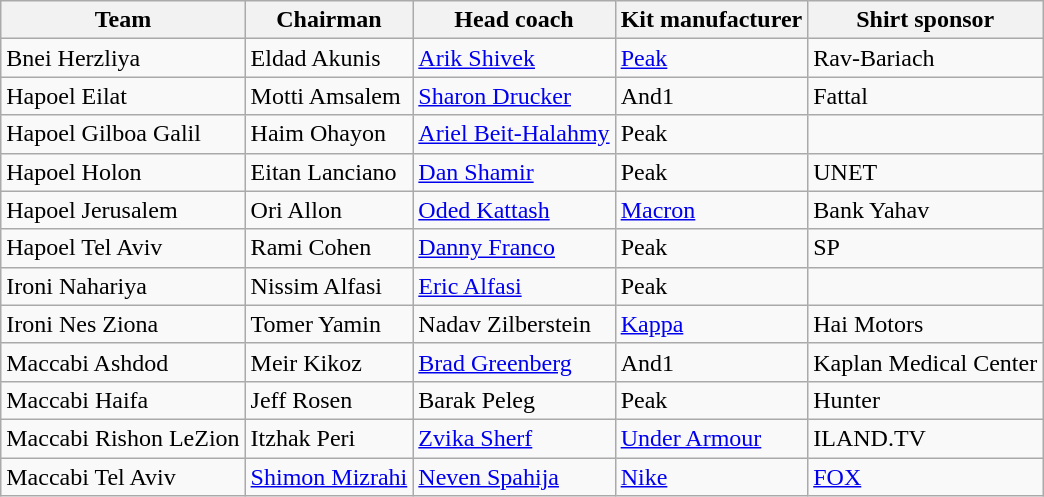<table class="wikitable sortable" style="text-align: left;">
<tr>
<th>Team</th>
<th>Chairman</th>
<th>Head coach</th>
<th>Kit manufacturer</th>
<th>Shirt sponsor</th>
</tr>
<tr>
<td>Bnei Herzliya</td>
<td> Eldad Akunis</td>
<td> <a href='#'>Arik Shivek</a></td>
<td><a href='#'>Peak</a></td>
<td>Rav-Bariach</td>
</tr>
<tr>
<td>Hapoel Eilat</td>
<td> Motti Amsalem</td>
<td> <a href='#'>Sharon Drucker</a></td>
<td>And1</td>
<td>Fattal</td>
</tr>
<tr>
<td>Hapoel Gilboa Galil</td>
<td> Haim Ohayon</td>
<td> <a href='#'>Ariel Beit-Halahmy</a></td>
<td>Peak</td>
<td></td>
</tr>
<tr>
<td>Hapoel Holon</td>
<td> Eitan Lanciano</td>
<td> <a href='#'>Dan Shamir</a></td>
<td>Peak</td>
<td>UNET</td>
</tr>
<tr>
<td>Hapoel Jerusalem</td>
<td> Ori Allon</td>
<td> <a href='#'>Oded Kattash</a></td>
<td><a href='#'>Macron</a></td>
<td>Bank Yahav</td>
</tr>
<tr>
<td>Hapoel Tel Aviv</td>
<td> Rami Cohen</td>
<td> <a href='#'>Danny Franco</a></td>
<td>Peak</td>
<td>SP</td>
</tr>
<tr>
<td>Ironi Nahariya</td>
<td> Nissim Alfasi</td>
<td> <a href='#'>Eric Alfasi</a></td>
<td>Peak</td>
<td></td>
</tr>
<tr>
<td>Ironi Nes Ziona</td>
<td> Tomer Yamin</td>
<td> Nadav Zilberstein</td>
<td><a href='#'>Kappa</a></td>
<td>Hai Motors</td>
</tr>
<tr>
<td>Maccabi Ashdod</td>
<td> Meir Kikoz</td>
<td> <a href='#'>Brad Greenberg</a></td>
<td>And1</td>
<td>Kaplan Medical Center</td>
</tr>
<tr>
<td>Maccabi Haifa</td>
<td> Jeff Rosen</td>
<td> Barak Peleg</td>
<td>Peak</td>
<td>Hunter</td>
</tr>
<tr>
<td>Maccabi Rishon LeZion</td>
<td> Itzhak Peri</td>
<td> <a href='#'>Zvika Sherf</a></td>
<td><a href='#'>Under Armour</a></td>
<td>ILAND.TV</td>
</tr>
<tr>
<td>Maccabi Tel Aviv</td>
<td> <a href='#'>Shimon Mizrahi</a></td>
<td> <a href='#'>Neven Spahija</a></td>
<td><a href='#'>Nike</a></td>
<td><a href='#'>FOX</a></td>
</tr>
</table>
